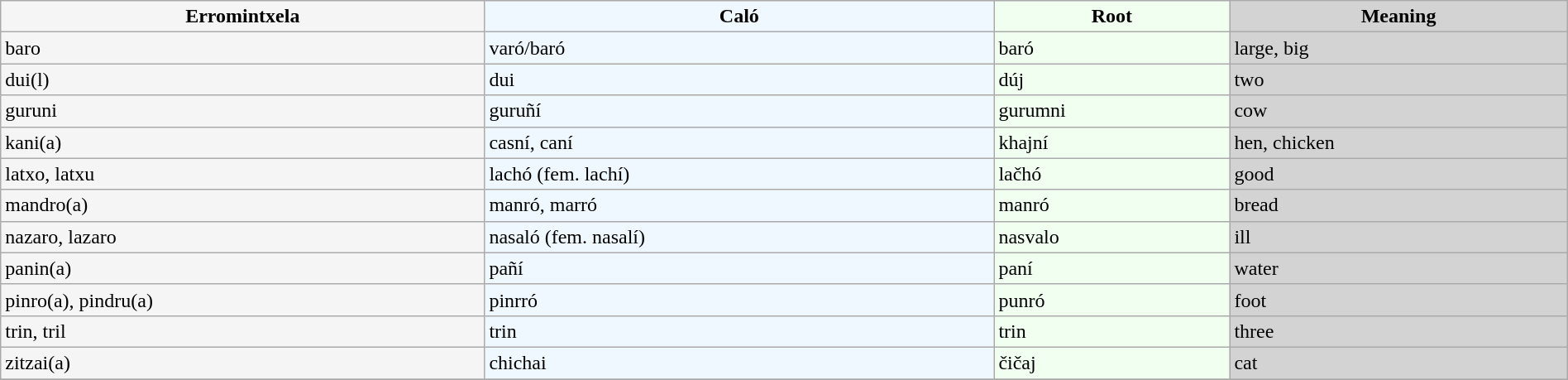<table class="wikitable" style="width:100%; font-size: 100%">
<tr>
<th style="background-color: whitesmoke"><strong>Erromintxela</strong></th>
<th style="background-color: aliceblue"><strong>Caló</strong></th>
<th style="background-color: honeydew"><strong>Root</strong></th>
<th style="background-color: lightgrey"><strong>Meaning</strong></th>
</tr>
<tr>
<td style="background-color: whitesmoke">baro</td>
<td style="background-color: aliceblue">varó/baró</td>
<td style="background-color: honeydew">baró</td>
<td style="background-color: lightgrey">large, big</td>
</tr>
<tr>
<td style="background-color: whitesmoke">dui(l)</td>
<td style="background-color: aliceblue">dui</td>
<td style="background-color: honeydew">dúj</td>
<td style="background-color: lightgrey">two</td>
</tr>
<tr>
<td style="background-color: whitesmoke">guruni</td>
<td style="background-color: aliceblue">guruñí</td>
<td style="background-color: honeydew">gurumni</td>
<td style="background-color: lightgrey">cow</td>
</tr>
<tr>
<td style="background-color: whitesmoke">kani(a)</td>
<td style="background-color: aliceblue">casní, caní</td>
<td style="background-color: honeydew">khajní</td>
<td style="background-color: lightgrey">hen, chicken</td>
</tr>
<tr>
<td style="background-color: whitesmoke">latxo, latxu</td>
<td style="background-color: aliceblue">lachó (fem. lachí)</td>
<td style="background-color: honeydew">lačhó</td>
<td style="background-color: lightgrey">good</td>
</tr>
<tr>
<td style="background-color: whitesmoke">mandro(a)</td>
<td style="background-color: aliceblue">manró, marró</td>
<td style="background-color: honeydew">manró</td>
<td style="background-color: lightgrey">bread</td>
</tr>
<tr>
<td style="background-color: whitesmoke">nazaro, lazaro</td>
<td style="background-color: aliceblue">nasaló (fem. nasalí)</td>
<td style="background-color: honeydew">nasvalo</td>
<td style="background-color: lightgrey">ill</td>
</tr>
<tr>
<td style="background-color: whitesmoke">panin(a)</td>
<td style="background-color: aliceblue">pañí</td>
<td style="background-color: honeydew">paní</td>
<td style="background-color: lightgrey">water</td>
</tr>
<tr>
<td style="background-color: whitesmoke">pinro(a), pindru(a)</td>
<td style="background-color: aliceblue">pinrró</td>
<td style="background-color: honeydew">punró</td>
<td style="background-color: lightgrey">foot</td>
</tr>
<tr>
<td style="background-color: whitesmoke">trin, tril</td>
<td style="background-color: aliceblue">trin</td>
<td style="background-color: honeydew">trin</td>
<td style="background-color: lightgrey">three</td>
</tr>
<tr>
<td style="background-color: whitesmoke">zitzai(a)</td>
<td style="background-color: aliceblue">chichai</td>
<td style="background-color: honeydew">čičaj</td>
<td style="background-color: lightgrey">cat</td>
</tr>
<tr>
</tr>
</table>
